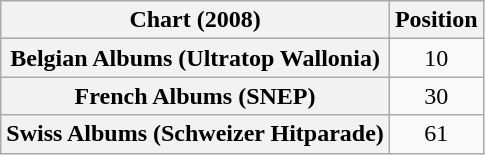<table class="wikitable sortable plainrowheaders" style="text-align:center">
<tr>
<th scope="col">Chart (2008)</th>
<th scope="col">Position</th>
</tr>
<tr>
<th scope="row">Belgian Albums (Ultratop Wallonia)</th>
<td>10</td>
</tr>
<tr>
<th scope="row">French Albums (SNEP)</th>
<td>30</td>
</tr>
<tr>
<th scope="row">Swiss Albums (Schweizer Hitparade)</th>
<td>61</td>
</tr>
</table>
